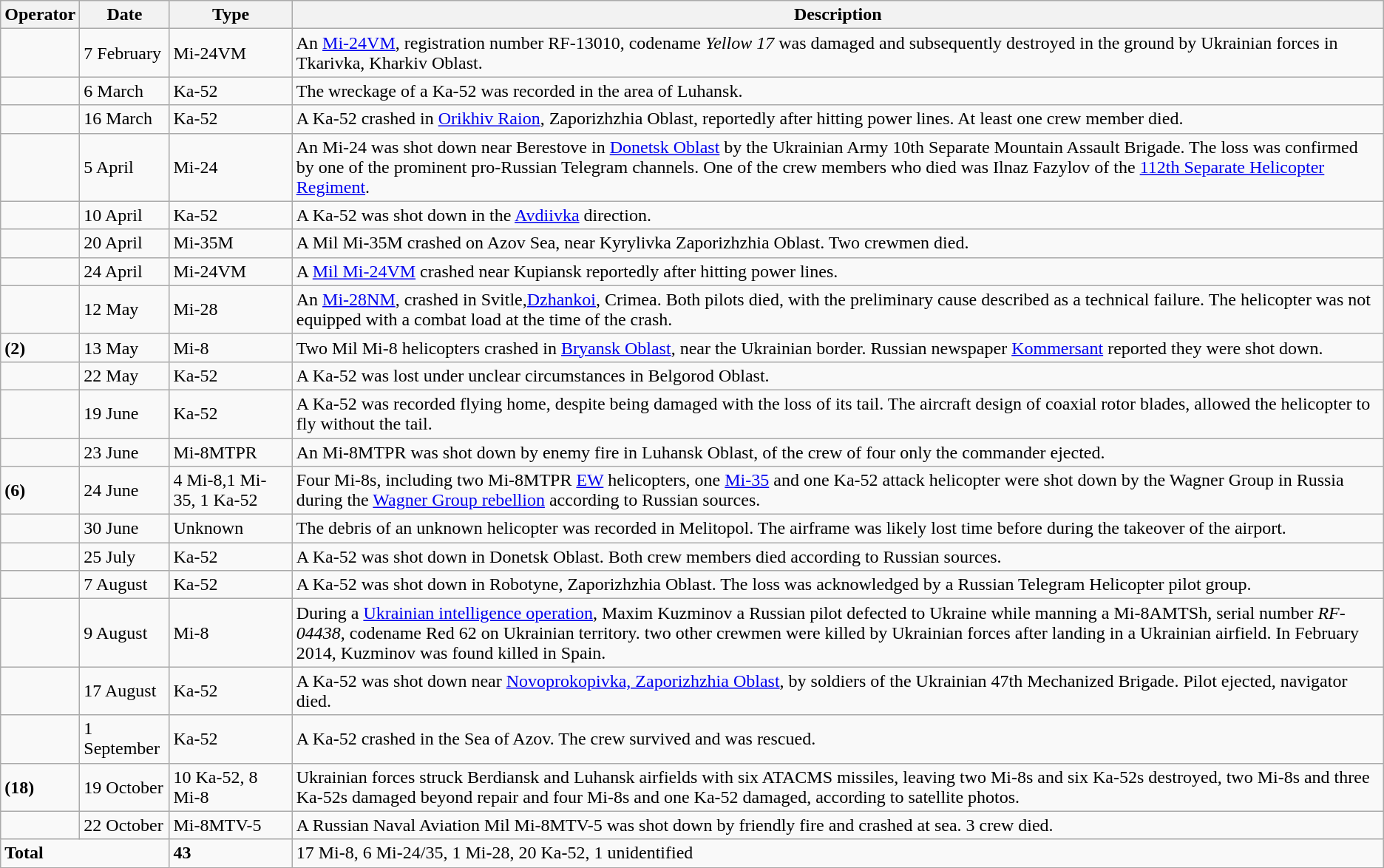<table class="wikitable">
<tr>
<th>Operator</th>
<th>Date</th>
<th>Type</th>
<th>Description</th>
</tr>
<tr>
<td></td>
<td>7 February</td>
<td>Mi-24VM</td>
<td>An <a href='#'>Mi-24VM</a>, registration number RF-13010, codename <em>Yellow 17</em> was damaged and subsequently destroyed in the ground by Ukrainian forces in Tkarivka, Kharkiv Oblast.</td>
</tr>
<tr>
<td></td>
<td>6 March</td>
<td>Ka-52</td>
<td>The wreckage of a Ka-52 was recorded in the area of Luhansk.</td>
</tr>
<tr>
<td></td>
<td>16 March</td>
<td>Ka-52</td>
<td>A Ka-52 crashed in <a href='#'>Orikhiv Raion</a>, Zaporizhzhia Oblast, reportedly after hitting power lines. At least one crew member died.</td>
</tr>
<tr>
<td></td>
<td>5 April</td>
<td>Mi-24</td>
<td>An Mi-24 was shot down near Berestove in <a href='#'>Donetsk Oblast</a> by the Ukrainian Army 10th Separate Mountain Assault Brigade. The loss was confirmed by one of the prominent pro-Russian Telegram channels. One of the crew members who died was Ilnaz Fazylov of the <a href='#'>112th Separate Helicopter Regiment</a>.</td>
</tr>
<tr>
<td></td>
<td>10 April</td>
<td>Ka-52</td>
<td>A Ka-52 was shot down in the <a href='#'>Avdiivka</a> direction.</td>
</tr>
<tr>
<td></td>
<td>20 April</td>
<td>Mi-35M</td>
<td>A Mil Mi-35M crashed on Azov Sea, near Kyrylivka Zaporizhzhia Oblast. Two crewmen died.</td>
</tr>
<tr>
<td></td>
<td>24 April</td>
<td>Mi-24VM</td>
<td>A <a href='#'>Mil Mi-24VM</a> crashed near Kupiansk reportedly after hitting power lines.</td>
</tr>
<tr>
<td></td>
<td>12 May</td>
<td>Mi-28</td>
<td>An <a href='#'>Mi-28NM</a>, crashed in Svitle,<a href='#'>Dzhankoi</a>, Crimea. Both pilots died, with the preliminary cause described as a technical failure. The helicopter was not equipped with a combat load at the time of the crash.</td>
</tr>
<tr>
<td> <strong>(2)</strong></td>
<td>13 May</td>
<td>Mi-8</td>
<td>Two Mil Mi-8 helicopters crashed in <a href='#'>Bryansk Oblast</a>, near the Ukrainian border. Russian newspaper <a href='#'>Kommersant</a> reported they were shot down.</td>
</tr>
<tr>
<td></td>
<td>22 May</td>
<td>Ka-52</td>
<td>A Ka-52 was lost under unclear circumstances in Belgorod Oblast.</td>
</tr>
<tr>
<td></td>
<td>19 June</td>
<td>Ka-52</td>
<td>A Ka-52 was recorded flying home, despite being damaged with the loss of its tail. The aircraft design of coaxial rotor blades, allowed the helicopter to fly without the tail.</td>
</tr>
<tr>
<td></td>
<td>23 June</td>
<td>Mi-8MTPR</td>
<td>An Mi-8MTPR was shot down by enemy fire in Luhansk Oblast, of the crew of four only the commander ejected.</td>
</tr>
<tr>
<td> <strong>(6)</strong></td>
<td>24 June</td>
<td>4 Mi-8,1 Mi-35, 1 Ka-52</td>
<td>Four Mi-8s, including two Mi-8MTPR <a href='#'>EW</a> helicopters, one <a href='#'>Mi-35</a> and one Ka-52 attack helicopter were shot down by the Wagner Group in Russia during the <a href='#'>Wagner Group rebellion</a> according to Russian sources.</td>
</tr>
<tr>
<td></td>
<td>30 June</td>
<td>Unknown</td>
<td>The debris of an unknown helicopter was recorded in Melitopol. The airframe was likely lost time before during the takeover of the airport.</td>
</tr>
<tr>
<td></td>
<td>25 July</td>
<td>Ka-52</td>
<td>A Ka-52 was shot down in Donetsk Oblast. Both crew members died according to Russian sources.</td>
</tr>
<tr>
<td></td>
<td>7 August</td>
<td>Ka-52</td>
<td>A Ka-52 was shot down in Robotyne, Zaporizhzhia Oblast. The loss was acknowledged by a Russian Telegram Helicopter pilot group.</td>
</tr>
<tr>
<td></td>
<td>9 August</td>
<td>Mi-8</td>
<td>During a <a href='#'>Ukrainian intelligence operation</a>, Maxim Kuzminov a Russian pilot defected to Ukraine while manning a Mi-8AMTSh, serial number <em>RF-04438</em>, codename Red 62 on Ukrainian territory. two other crewmen were killed by Ukrainian forces after landing in a Ukrainian airfield. In February 2014, Kuzminov was found killed in Spain.</td>
</tr>
<tr>
<td></td>
<td>17 August</td>
<td>Ka-52</td>
<td>A Ka-52 was shot down near <a href='#'>Novoprokopivka, Zaporizhzhia Oblast</a>, by soldiers of the Ukrainian 47th Mechanized Brigade. Pilot ejected, navigator died.</td>
</tr>
<tr>
<td></td>
<td>1 September</td>
<td>Ka-52</td>
<td>A Ka-52 crashed in the Sea of Azov. The crew survived and was rescued.</td>
</tr>
<tr>
<td> <strong>(18)</strong></td>
<td>19 October</td>
<td>10 Ka-52, 8 Mi-8</td>
<td>Ukrainian forces struck Berdiansk and Luhansk airfields with six ATACMS missiles, leaving two Mi-8s and six Ka-52s destroyed, two Mi-8s and three Ka-52s damaged beyond repair and four Mi-8s and one Ka-52 damaged, according to satellite photos.</td>
</tr>
<tr>
<td></td>
<td>22 October</td>
<td>Mi-8MTV-5</td>
<td>A Russian Naval Aviation Mil Mi-8MTV-5 was shot down by friendly fire and crashed at sea. 3 crew died.</td>
</tr>
<tr>
<td colspan="2"><strong>Total</strong></td>
<td><strong>43</strong></td>
<td>17 Mi-8, 6 Mi-24/35, 1 Mi-28, 20 Ka-52, 1 unidentified</td>
</tr>
</table>
